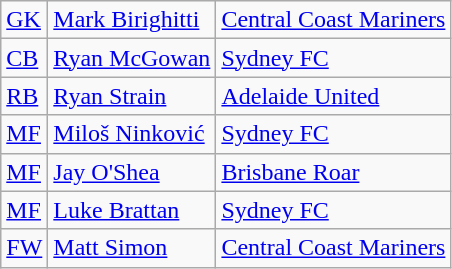<table class="wikitable">
<tr>
<td><a href='#'>GK</a></td>
<td> <a href='#'>Mark Birighitti</a></td>
<td><a href='#'>Central Coast Mariners</a></td>
</tr>
<tr>
<td><a href='#'>CB</a></td>
<td> <a href='#'>Ryan McGowan</a></td>
<td><a href='#'>Sydney FC</a></td>
</tr>
<tr>
<td><a href='#'>RB</a></td>
<td> <a href='#'>Ryan Strain</a></td>
<td><a href='#'>Adelaide United</a></td>
</tr>
<tr>
<td><a href='#'>MF</a></td>
<td> <a href='#'>Miloš Ninković</a></td>
<td><a href='#'>Sydney FC</a></td>
</tr>
<tr>
<td><a href='#'>MF</a></td>
<td> <a href='#'>Jay O'Shea</a></td>
<td><a href='#'>Brisbane Roar</a></td>
</tr>
<tr>
<td><a href='#'>MF</a></td>
<td> <a href='#'>Luke Brattan</a></td>
<td><a href='#'>Sydney FC</a></td>
</tr>
<tr>
<td><a href='#'>FW</a></td>
<td> <a href='#'>Matt Simon</a></td>
<td><a href='#'>Central Coast Mariners</a></td>
</tr>
</table>
